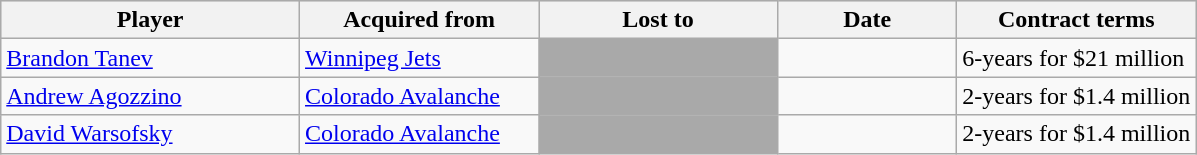<table class="wikitable">
<tr style="text-align:center; background:#ddd;">
<th style="width:25%;">Player</th>
<th style="width:20%;">Acquired from</th>
<th style="width:20%;">Lost to</th>
<th style="width:15%;">Date</th>
<th style="width:20%;">Contract terms</th>
</tr>
<tr>
<td><a href='#'>Brandon Tanev</a></td>
<td><a href='#'>Winnipeg Jets</a></td>
<td style="background:darkgray;"></td>
<td></td>
<td>6-years for $21 million</td>
</tr>
<tr>
<td><a href='#'>Andrew Agozzino</a></td>
<td><a href='#'>Colorado Avalanche</a></td>
<td style="background:darkgray;"></td>
<td></td>
<td>2-years for $1.4 million</td>
</tr>
<tr>
<td><a href='#'>David Warsofsky</a></td>
<td><a href='#'>Colorado Avalanche</a></td>
<td style="background:darkgray;"></td>
<td></td>
<td>2-years for $1.4 million</td>
</tr>
</table>
